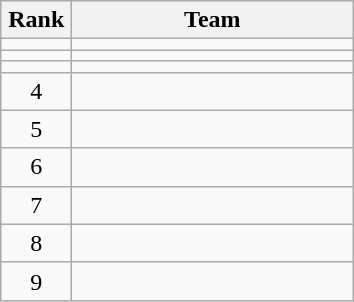<table class="wikitable" style="text-align: center;">
<tr>
<th width=40>Rank</th>
<th width=180>Team</th>
</tr>
<tr>
<td></td>
<td align="left"></td>
</tr>
<tr>
<td></td>
<td align="left"></td>
</tr>
<tr>
<td></td>
<td align="left"></td>
</tr>
<tr>
<td>4</td>
<td align="left"></td>
</tr>
<tr>
<td>5</td>
<td align="left"></td>
</tr>
<tr>
<td>6</td>
<td align="left"></td>
</tr>
<tr>
<td>7</td>
<td align="left"></td>
</tr>
<tr>
<td>8</td>
<td align="left"></td>
</tr>
<tr>
<td>9</td>
<td align="left"></td>
</tr>
</table>
